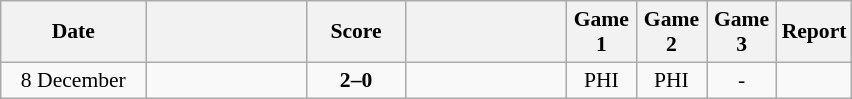<table class="wikitable" style="text-align: center; font-size:90% ">
<tr>
<th width="90">Date</th>
<th align="right" width="100"></th>
<th width="60">Score</th>
<th align="left" width="100"></th>
<th width="40">Game 1</th>
<th width="40">Game 2</th>
<th width="40">Game 3</th>
<th>Report</th>
</tr>
<tr>
<td>8 December</td>
<td></td>
<td><strong>2–0</strong></td>
<td></td>
<td>PHI</td>
<td>PHI</td>
<td>-</td>
<td></td>
</tr>
</table>
